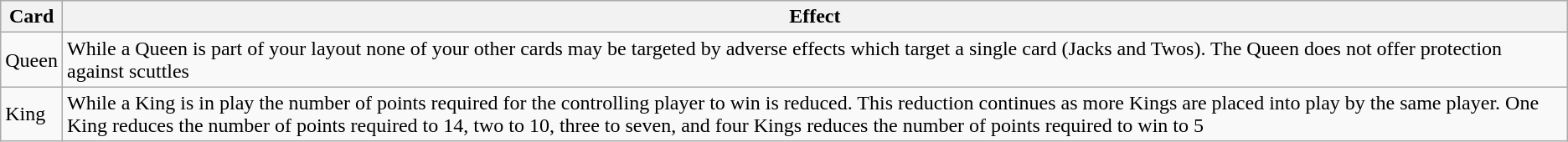<table class="wikitable">
<tr>
<th>Card</th>
<th>Effect</th>
</tr>
<tr>
<td>Queen</td>
<td>While a Queen is part of your layout none of your other cards may be targeted by adverse effects which target a single card (Jacks and Twos). The Queen does not offer protection against scuttles</td>
</tr>
<tr>
<td>King</td>
<td>While a King is in play the number of points required for the controlling player to win is reduced. This reduction continues as more Kings are placed into play by the same player. One King reduces the number of points required to 14, two to 10, three to seven, and four Kings reduces the number of points required to win to 5</td>
</tr>
</table>
